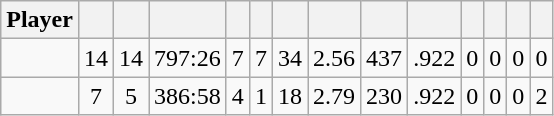<table class="wikitable sortable" style="text-align:center;">
<tr>
<th>Player</th>
<th></th>
<th></th>
<th></th>
<th></th>
<th></th>
<th></th>
<th></th>
<th></th>
<th></th>
<th></th>
<th></th>
<th></th>
<th></th>
</tr>
<tr>
<td style="text-align:left;"></td>
<td>14</td>
<td>14</td>
<td>797:26</td>
<td>7</td>
<td>7</td>
<td>34</td>
<td>2.56</td>
<td>437</td>
<td>.922</td>
<td>0</td>
<td>0</td>
<td>0</td>
<td>0</td>
</tr>
<tr>
<td style="text-align:left;"></td>
<td>7</td>
<td>5</td>
<td>386:58</td>
<td>4</td>
<td>1</td>
<td>18</td>
<td>2.79</td>
<td>230</td>
<td>.922</td>
<td>0</td>
<td>0</td>
<td>0</td>
<td>2</td>
</tr>
</table>
